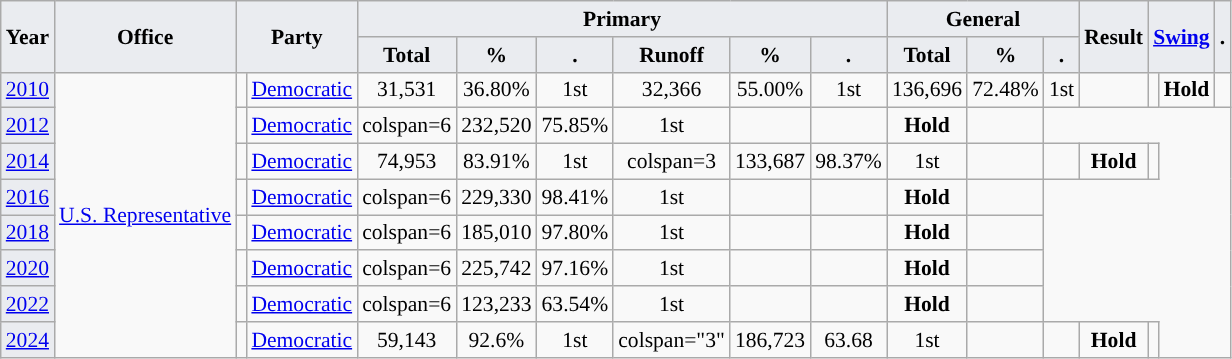<table class="wikitable" style="font-size:90%; text-align:center;">
<tr>
<th style="background-color:#EAECF0;" rowspan=2>Year</th>
<th style="background-color:#EAECF0;" rowspan=2>Office</th>
<th style="background-color:#EAECF0;" colspan=2 rowspan=2>Party</th>
<th style="background-color:#EAECF0;" colspan=6>Primary</th>
<th style="background-color:#EAECF0;" colspan=3>General</th>
<th style="background-color:#EAECF0;" rowspan=2>Result</th>
<th style="background-color:#EAECF0;" colspan=2 rowspan=2><a href='#'>Swing</a></th>
<th style="background-color:#EAECF0;" rowspan=2>.</th>
</tr>
<tr>
<th style="background-color:#EAECF0;">Total</th>
<th style="background-color:#EAECF0;">%</th>
<th style="background-color:#EAECF0;">.</th>
<th style="background-color:#EAECF0;">Runoff</th>
<th style="background-color:#EAECF0;">%</th>
<th style="background-color:#EAECF0;">.</th>
<th style="background-color:#EAECF0;">Total</th>
<th style="background-color:#EAECF0;">%</th>
<th style="background-color:#EAECF0;">.</th>
</tr>
<tr>
<td style="background-color:#EAECF0;"><a href='#'>2010</a></td>
<td rowspan="8"><a href='#'>U.S. Representative</a></td>
<td style="background-color:"></td>
<td><a href='#'>Democratic</a></td>
<td>31,531</td>
<td>36.80%</td>
<td>1st</td>
<td>32,366</td>
<td>55.00%</td>
<td>1st</td>
<td>136,696</td>
<td>72.48%</td>
<td>1st</td>
<td></td>
<td style="background-color:"></td>
<td><strong>Hold</strong></td>
<td></td>
</tr>
<tr>
<td style="background-color:#EAECF0;"><a href='#'>2012</a></td>
<td style="background-color:"></td>
<td><a href='#'>Democratic</a></td>
<td>colspan=6 </td>
<td>232,520</td>
<td>75.85%</td>
<td>1st</td>
<td></td>
<td style="background-color:"></td>
<td><strong>Hold</strong></td>
<td></td>
</tr>
<tr>
<td style="background-color:#EAECF0;"><a href='#'>2014</a></td>
<td style="background-color:"></td>
<td><a href='#'>Democratic</a></td>
<td>74,953</td>
<td>83.91%</td>
<td>1st</td>
<td>colspan=3 </td>
<td>133,687</td>
<td>98.37%</td>
<td>1st</td>
<td></td>
<td style="background-color:"></td>
<td><strong>Hold</strong></td>
<td></td>
</tr>
<tr>
<td style="background-color:#EAECF0;"><a href='#'>2016</a></td>
<td style="background-color:"></td>
<td><a href='#'>Democratic</a></td>
<td>colspan=6 </td>
<td>229,330</td>
<td>98.41%</td>
<td>1st</td>
<td></td>
<td style="background-color:"></td>
<td><strong>Hold</strong></td>
<td></td>
</tr>
<tr>
<td style="background-color:#EAECF0;"><a href='#'>2018</a></td>
<td style="background-color:"></td>
<td><a href='#'>Democratic</a></td>
<td>colspan=6 </td>
<td>185,010</td>
<td>97.80%</td>
<td>1st</td>
<td></td>
<td style="background-color:"></td>
<td><strong>Hold</strong></td>
<td></td>
</tr>
<tr>
<td style="background-color:#EAECF0;"><a href='#'>2020</a></td>
<td style="background-color:"></td>
<td><a href='#'>Democratic</a></td>
<td>colspan=6 </td>
<td>225,742</td>
<td>97.16%</td>
<td>1st</td>
<td></td>
<td style="background-color:"></td>
<td><strong>Hold</strong></td>
<td></td>
</tr>
<tr>
<td style="background-color:#EAECF0;"><a href='#'>2022</a></td>
<td style="background-color:"></td>
<td><a href='#'>Democratic</a></td>
<td>colspan=6 </td>
<td>123,233</td>
<td>63.54%</td>
<td>1st</td>
<td></td>
<td style="background-color:"></td>
<td><strong>Hold</strong></td>
<td></td>
</tr>
<tr>
<td style="background-color:#EAECF0;"><a href='#'>2024</a></td>
<td style="background-color:"></td>
<td><a href='#'>Democratic</a></td>
<td>59,143</td>
<td>92.6%</td>
<td>1st</td>
<td>colspan="3" </td>
<td>186,723</td>
<td>63.68</td>
<td>1st</td>
<td></td>
<td style="background-color:"></td>
<td><strong>Hold</strong></td>
<td></td>
</tr>
</table>
